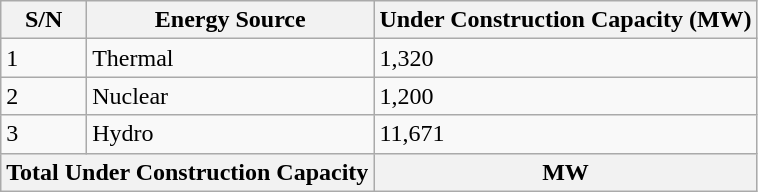<table class="wikitable sortable">
<tr>
<th>S/N</th>
<th>Energy Source</th>
<th>Under Construction Capacity (MW)</th>
</tr>
<tr>
<td>1</td>
<td>Thermal</td>
<td>1,320</td>
</tr>
<tr>
<td>2</td>
<td>Nuclear</td>
<td>1,200</td>
</tr>
<tr>
<td>3</td>
<td>Hydro</td>
<td>11,671</td>
</tr>
<tr>
<th colspan="2" style="text-align:right;"><strong>Total Under Construction Capacity</strong></th>
<th style="text-align:center;"><strong> MW</strong></th>
</tr>
</table>
